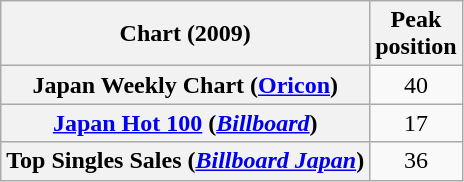<table class="wikitable plainrowheaders">
<tr>
<th>Chart (2009)</th>
<th>Peak<br>position</th>
</tr>
<tr>
<th scope="row">Japan Weekly Chart (<a href='#'>Oricon</a>)</th>
<td style="text-align:center;">40</td>
</tr>
<tr>
<th scope="row"><a href='#'>Japan Hot 100</a> (<em><a href='#'>Billboard</a></em>)</th>
<td style="text-align:center;">17</td>
</tr>
<tr>
<th scope="row">Top Singles Sales (<em><a href='#'>Billboard Japan</a></em>)</th>
<td style="text-align:center;">36</td>
</tr>
</table>
